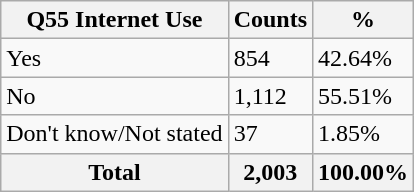<table class="wikitable sortable">
<tr>
<th>Q55 Internet Use</th>
<th>Counts</th>
<th>%</th>
</tr>
<tr>
<td>Yes</td>
<td>854</td>
<td>42.64%</td>
</tr>
<tr>
<td>No</td>
<td>1,112</td>
<td>55.51%</td>
</tr>
<tr>
<td>Don't know/Not stated</td>
<td>37</td>
<td>1.85%</td>
</tr>
<tr>
<th>Total</th>
<th>2,003</th>
<th>100.00%</th>
</tr>
</table>
